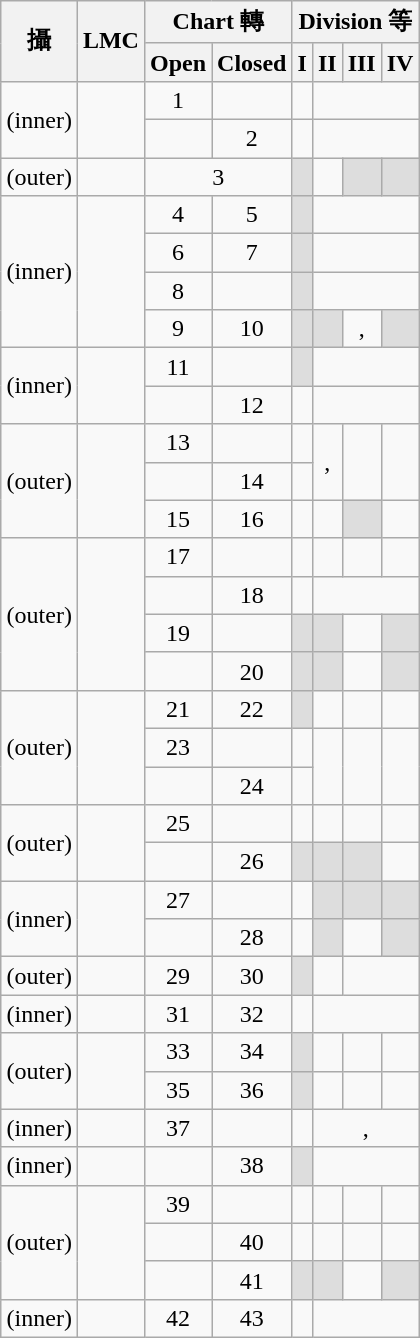<table class="wikitable" style="margin: 1em auto 1em auto; text-align: center;">
<tr>
<th scope="col" rowspan="2"> 攝</th>
<th scope="col" rowspan="2">LMC</th>
<th scope="col" colspan="2">Chart 轉</th>
<th scope="col" colspan="4">Division 等</th>
</tr>
<tr>
<th scope="col">Open</th>
<th scope="col">Closed</th>
<th scope="col">I</th>
<th scope="col">II</th>
<th scope="col">III</th>
<th scope="col">IV</th>
</tr>
<tr>
<td rowspan="2" align="left">  (inner)</td>
<td rowspan="2"></td>
<td>1</td>
<td></td>
<td> </td>
<td colspan="3"> </td>
</tr>
<tr>
<td></td>
<td>2</td>
<td> </td>
<td colspan="3"> </td>
</tr>
<tr>
<td align="left">  (outer)</td>
<td></td>
<td colspan="2">3</td>
<td style="background-color:#ddd"></td>
<td> </td>
<td style="background-color:#ddd"></td>
<td style="background-color:#ddd"></td>
</tr>
<tr>
<td rowspan="4" align="left">  (inner)</td>
<td rowspan="4"></td>
<td>4</td>
<td>5</td>
<td style="background-color:#ddd"></td>
<td colspan="3"> </td>
</tr>
<tr>
<td>6</td>
<td>7</td>
<td style="background-color:#ddd"></td>
<td colspan="3"> </td>
</tr>
<tr>
<td>8</td>
<td></td>
<td style="background-color:#ddd"></td>
<td colspan="3"> </td>
</tr>
<tr>
<td>9</td>
<td>10</td>
<td style="background-color:#ddd"></td>
<td style="background-color:#ddd"></td>
<td> ,  </td>
<td style="background-color:#ddd"></td>
</tr>
<tr>
<td rowspan="2" align="left">  (inner)</td>
<td rowspan="2"></td>
<td>11</td>
<td></td>
<td style="background-color:#ddd"></td>
<td colspan="3"> </td>
</tr>
<tr>
<td></td>
<td>12</td>
<td> </td>
<td colspan="3"> </td>
</tr>
<tr>
<td rowspan="3" align="left">  (outer)</td>
<td rowspan="3"></td>
<td>13</td>
<td></td>
<td> </td>
<td rowspan="2"> ,  </td>
<td rowspan="2"> </td>
<td rowspan="2"> </td>
</tr>
<tr>
<td></td>
<td>14</td>
<td> </td>
</tr>
<tr>
<td>15</td>
<td>16</td>
<td> </td>
<td> </td>
<td style="background-color:#ddd"></td>
<td> </td>
</tr>
<tr>
<td rowspan="4" align="left">  (outer)</td>
<td rowspan="4"></td>
<td>17</td>
<td></td>
<td> </td>
<td> </td>
<td> </td>
<td> </td>
</tr>
<tr>
<td></td>
<td>18</td>
<td> </td>
<td colspan="3"> </td>
</tr>
<tr>
<td>19</td>
<td></td>
<td style="background-color:#ddd"></td>
<td style="background-color:#ddd"></td>
<td> </td>
<td style="background-color:#ddd"></td>
</tr>
<tr>
<td></td>
<td>20</td>
<td style="background-color:#ddd"></td>
<td style="background-color:#ddd"></td>
<td> </td>
<td style="background-color:#ddd"></td>
</tr>
<tr>
<td rowspan="3" align="left">  (outer)</td>
<td rowspan="3"></td>
<td>21</td>
<td>22</td>
<td style="background-color:#ddd"></td>
<td> </td>
<td> </td>
<td> </td>
</tr>
<tr>
<td>23</td>
<td></td>
<td> </td>
<td rowspan="2"> </td>
<td rowspan="2"> </td>
<td rowspan="2"> </td>
</tr>
<tr>
<td></td>
<td>24</td>
<td> </td>
</tr>
<tr>
<td rowspan="2" align="left">  (outer)</td>
<td rowspan="2"></td>
<td>25</td>
<td></td>
<td> </td>
<td> </td>
<td> </td>
<td> </td>
</tr>
<tr>
<td></td>
<td>26</td>
<td style="background-color:#ddd"></td>
<td style="background-color:#ddd"></td>
<td style="background-color:#ddd"></td>
<td> </td>
</tr>
<tr>
<td rowspan="2" align="left">  (inner)</td>
<td rowspan="2"></td>
<td>27</td>
<td></td>
<td> </td>
<td style="background-color:#ddd"></td>
<td style="background-color:#ddd"></td>
<td style="background-color:#ddd"></td>
</tr>
<tr>
<td></td>
<td>28</td>
<td> </td>
<td style="background-color:#ddd"></td>
<td> </td>
<td style="background-color:#ddd"></td>
</tr>
<tr>
<td align="left">  (outer)</td>
<td></td>
<td>29</td>
<td>30</td>
<td style="background-color:#ddd"></td>
<td> </td>
<td colspan="2"> </td>
</tr>
<tr>
<td align="left">  (inner)</td>
<td></td>
<td>31</td>
<td>32</td>
<td> </td>
<td colspan="3"> </td>
</tr>
<tr>
<td rowspan="2" align="left">  (outer)</td>
<td rowspan="2"></td>
<td>33</td>
<td>34</td>
<td style="background-color:#ddd"></td>
<td> </td>
<td> </td>
<td> </td>
</tr>
<tr>
<td>35</td>
<td>36</td>
<td style="background-color:#ddd"></td>
<td> </td>
<td> </td>
<td> </td>
</tr>
<tr>
<td align="left">  (inner)</td>
<td></td>
<td>37</td>
<td></td>
<td> </td>
<td colspan="3"> ,  </td>
</tr>
<tr>
<td align="left">  (inner)</td>
<td></td>
<td></td>
<td>38</td>
<td style="background-color:#ddd"></td>
<td colspan="3"> </td>
</tr>
<tr>
<td rowspan="3" align="left">  (outer)</td>
<td rowspan="3"></td>
<td>39</td>
<td></td>
<td> </td>
<td> </td>
<td> </td>
<td> </td>
</tr>
<tr>
<td></td>
<td>40</td>
<td> </td>
<td> </td>
<td> </td>
<td> </td>
</tr>
<tr>
<td></td>
<td>41</td>
<td style="background-color:#ddd"></td>
<td style="background-color:#ddd"></td>
<td> </td>
<td style="background-color:#ddd"></td>
</tr>
<tr>
<td align="left">  (inner)</td>
<td></td>
<td>42</td>
<td>43</td>
<td> </td>
<td colspan="3"> </td>
</tr>
</table>
